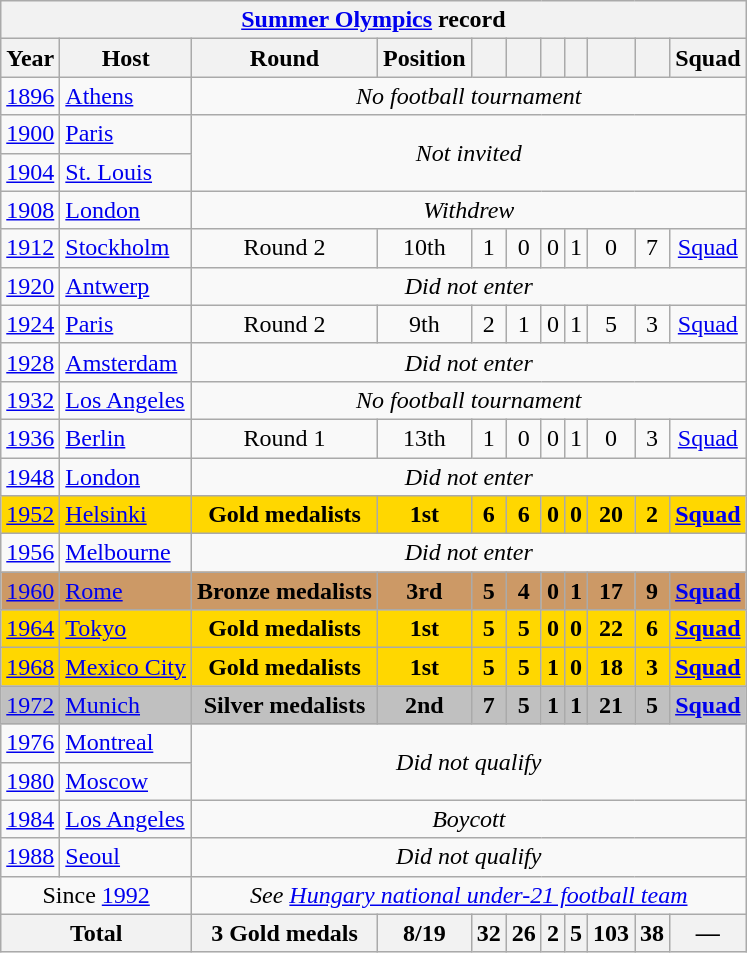<table class="wikitable" style="text-align: center">
<tr>
<th colspan=11><a href='#'>Summer Olympics</a> record</th>
</tr>
<tr>
<th>Year</th>
<th>Host</th>
<th>Round</th>
<th>Position</th>
<th></th>
<th></th>
<th></th>
<th></th>
<th></th>
<th></th>
<th>Squad</th>
</tr>
<tr>
<td><a href='#'>1896</a></td>
<td align=left> <a href='#'>Athens</a></td>
<td colspan=9><em>No football tournament</em></td>
</tr>
<tr>
<td><a href='#'>1900</a></td>
<td align=left> <a href='#'>Paris</a></td>
<td colspan=9 rowspan=2><em>Not invited</em></td>
</tr>
<tr>
<td><a href='#'>1904</a></td>
<td align=left> <a href='#'>St. Louis</a></td>
</tr>
<tr>
<td><a href='#'>1908</a></td>
<td align=left> <a href='#'>London</a></td>
<td colspan=9><em>Withdrew</em></td>
</tr>
<tr>
<td><a href='#'>1912</a></td>
<td align=left> <a href='#'>Stockholm</a></td>
<td>Round 2</td>
<td>10th</td>
<td>1</td>
<td>0</td>
<td>0</td>
<td>1</td>
<td>0</td>
<td>7</td>
<td><a href='#'>Squad</a></td>
</tr>
<tr>
<td><a href='#'>1920</a></td>
<td align=left> <a href='#'>Antwerp</a></td>
<td colspan=9><em>Did not enter</em></td>
</tr>
<tr>
<td><a href='#'>1924</a></td>
<td align=left> <a href='#'>Paris</a></td>
<td>Round 2</td>
<td>9th</td>
<td>2</td>
<td>1</td>
<td>0</td>
<td>1</td>
<td>5</td>
<td>3</td>
<td><a href='#'>Squad</a></td>
</tr>
<tr>
<td><a href='#'>1928</a></td>
<td align=left> <a href='#'>Amsterdam</a></td>
<td colspan=9><em>Did not enter</em></td>
</tr>
<tr>
<td><a href='#'>1932</a></td>
<td align=left> <a href='#'>Los Angeles</a></td>
<td colspan=9><em>No football tournament</em></td>
</tr>
<tr>
<td><a href='#'>1936</a></td>
<td align=left> <a href='#'>Berlin</a></td>
<td>Round 1</td>
<td>13th</td>
<td>1</td>
<td>0</td>
<td>0</td>
<td>1</td>
<td>0</td>
<td>3</td>
<td><a href='#'>Squad</a></td>
</tr>
<tr>
<td><a href='#'>1948</a></td>
<td align=left> <a href='#'>London</a></td>
<td colspan=9><em>Did not enter</em></td>
</tr>
<tr style="background:Gold;">
<td><a href='#'>1952</a></td>
<td align=left> <a href='#'>Helsinki</a></td>
<td><strong>Gold medalists</strong></td>
<td><strong>1st</strong></td>
<td><strong>6</strong></td>
<td><strong>6</strong></td>
<td><strong>0</strong></td>
<td><strong>0</strong></td>
<td><strong>20</strong></td>
<td><strong>2</strong></td>
<td><strong><a href='#'>Squad</a></strong></td>
</tr>
<tr>
<td><a href='#'>1956</a></td>
<td align=left> <a href='#'>Melbourne</a></td>
<td colspan=9><em>Did not enter</em></td>
</tr>
<tr style="background:#c96;">
<td><a href='#'>1960</a></td>
<td align=left> <a href='#'>Rome</a></td>
<td><strong>Bronze medalists</strong></td>
<td><strong>3rd</strong></td>
<td><strong>5</strong></td>
<td><strong>4</strong></td>
<td><strong>0</strong></td>
<td><strong>1</strong></td>
<td><strong>17</strong></td>
<td><strong>9</strong></td>
<td><strong><a href='#'>Squad</a></strong></td>
</tr>
<tr style="background:Gold;">
<td><a href='#'>1964</a></td>
<td align=left> <a href='#'>Tokyo</a></td>
<td><strong>Gold medalists</strong></td>
<td><strong>1st</strong></td>
<td><strong>5</strong></td>
<td><strong>5</strong></td>
<td><strong>0</strong></td>
<td><strong>0</strong></td>
<td><strong>22</strong></td>
<td><strong>6</strong></td>
<td><strong><a href='#'>Squad</a></strong></td>
</tr>
<tr style="background:Gold;">
<td><a href='#'>1968</a></td>
<td align=left> <a href='#'>Mexico City</a></td>
<td><strong>Gold medalists</strong></td>
<td><strong>1st</strong></td>
<td><strong>5</strong></td>
<td><strong>5</strong></td>
<td><strong>1</strong></td>
<td><strong>0</strong></td>
<td><strong>18</strong></td>
<td><strong>3</strong></td>
<td><strong><a href='#'>Squad</a></strong></td>
</tr>
<tr style="background:Silver;">
<td><a href='#'>1972</a></td>
<td align=left> <a href='#'>Munich</a></td>
<td><strong>Silver medalists</strong></td>
<td><strong>2nd</strong></td>
<td><strong>7</strong></td>
<td><strong>5</strong></td>
<td><strong>1</strong></td>
<td><strong>1</strong></td>
<td><strong>21</strong></td>
<td><strong>5</strong></td>
<td><strong><a href='#'>Squad</a></strong></td>
</tr>
<tr>
<td><a href='#'>1976</a></td>
<td align=left> <a href='#'>Montreal</a></td>
<td colspan=9 rowspan=2><em>Did not qualify</em></td>
</tr>
<tr>
<td><a href='#'>1980</a></td>
<td align=left> <a href='#'>Moscow</a></td>
</tr>
<tr>
<td><a href='#'>1984</a></td>
<td align=left> <a href='#'>Los Angeles</a></td>
<td colspan=9><em>Boycott</em></td>
</tr>
<tr>
<td><a href='#'>1988</a></td>
<td align=left> <a href='#'>Seoul</a></td>
<td colspan=9><em>Did not qualify</em></td>
</tr>
<tr>
<td colspan=2>Since <a href='#'>1992</a></td>
<td colspan=9><em>See <a href='#'>Hungary national under-21 football team</a></em></td>
</tr>
<tr>
<th colspan=2>Total</th>
<th>3 Gold medals</th>
<th>8/19</th>
<th>32</th>
<th>26</th>
<th>2</th>
<th>5</th>
<th>103</th>
<th>38</th>
<th>—</th>
</tr>
</table>
